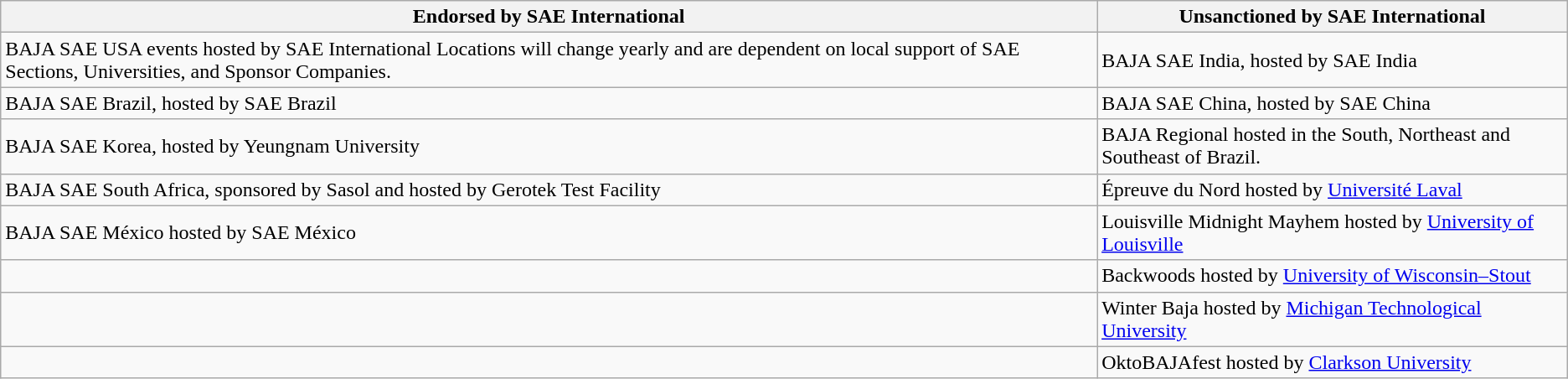<table class="wikitable">
<tr>
<th>Endorsed by SAE International</th>
<th>Unsanctioned by SAE International</th>
</tr>
<tr>
<td>BAJA SAE USA events hosted by SAE International Locations will change yearly and are dependent on local support of SAE Sections, Universities, and Sponsor Companies.</td>
<td>BAJA SAE India, hosted by SAE India</td>
</tr>
<tr>
<td>BAJA SAE Brazil, hosted by SAE Brazil</td>
<td>BAJA SAE China, hosted by SAE China</td>
</tr>
<tr>
<td>BAJA SAE Korea, hosted by Yeungnam University</td>
<td>BAJA Regional hosted in the South, Northeast and Southeast of Brazil.</td>
</tr>
<tr>
<td>BAJA SAE South Africa, sponsored by Sasol and hosted by Gerotek Test Facility</td>
<td>Épreuve du Nord hosted by <a href='#'>Université Laval</a></td>
</tr>
<tr>
<td>BAJA SAE México hosted by SAE México</td>
<td>Louisville Midnight Mayhem hosted by <a href='#'>University of Louisville</a></td>
</tr>
<tr>
<td></td>
<td>Backwoods hosted by <a href='#'>University of Wisconsin–Stout</a></td>
</tr>
<tr>
<td></td>
<td>Winter Baja hosted by <a href='#'>Michigan Technological University</a></td>
</tr>
<tr>
<td></td>
<td>OktoBAJAfest hosted by <a href='#'>Clarkson University</a></td>
</tr>
</table>
